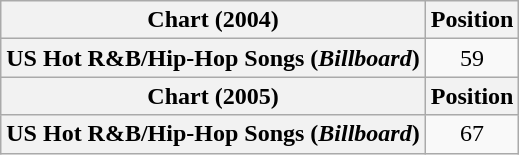<table class="wikitable plainrowheaders" style="text-align:center">
<tr>
<th scope="col">Chart (2004)</th>
<th scope="col">Position</th>
</tr>
<tr>
<th scope="row">US Hot R&B/Hip-Hop Songs (<em>Billboard</em>)</th>
<td>59</td>
</tr>
<tr>
<th scope="col">Chart (2005)</th>
<th scope="col">Position</th>
</tr>
<tr>
<th scope="row">US Hot R&B/Hip-Hop Songs (<em>Billboard</em>)</th>
<td>67</td>
</tr>
</table>
